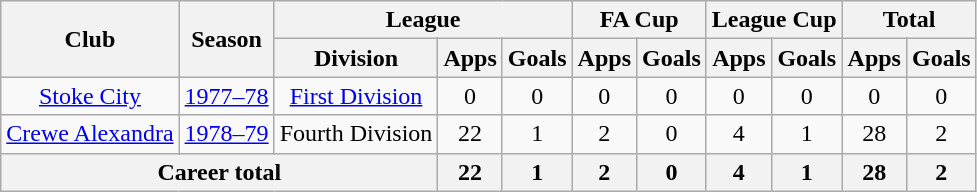<table class="wikitable" style="text-align: center;">
<tr>
<th rowspan="2">Club</th>
<th rowspan="2">Season</th>
<th colspan="3">League</th>
<th colspan="2">FA Cup</th>
<th colspan="2">League Cup</th>
<th colspan="2">Total</th>
</tr>
<tr>
<th>Division</th>
<th>Apps</th>
<th>Goals</th>
<th>Apps</th>
<th>Goals</th>
<th>Apps</th>
<th>Goals</th>
<th>Apps</th>
<th>Goals</th>
</tr>
<tr>
<td><a href='#'>Stoke City</a></td>
<td><a href='#'>1977–78</a></td>
<td><a href='#'>First Division</a></td>
<td>0</td>
<td>0</td>
<td>0</td>
<td>0</td>
<td>0</td>
<td>0</td>
<td>0</td>
<td>0</td>
</tr>
<tr>
<td><a href='#'>Crewe Alexandra</a></td>
<td><a href='#'>1978–79</a></td>
<td>Fourth Division</td>
<td>22</td>
<td>1</td>
<td>2</td>
<td>0</td>
<td>4</td>
<td>1</td>
<td>28</td>
<td>2</td>
</tr>
<tr>
<th colspan="3">Career total</th>
<th>22</th>
<th>1</th>
<th>2</th>
<th>0</th>
<th>4</th>
<th>1</th>
<th>28</th>
<th>2</th>
</tr>
</table>
